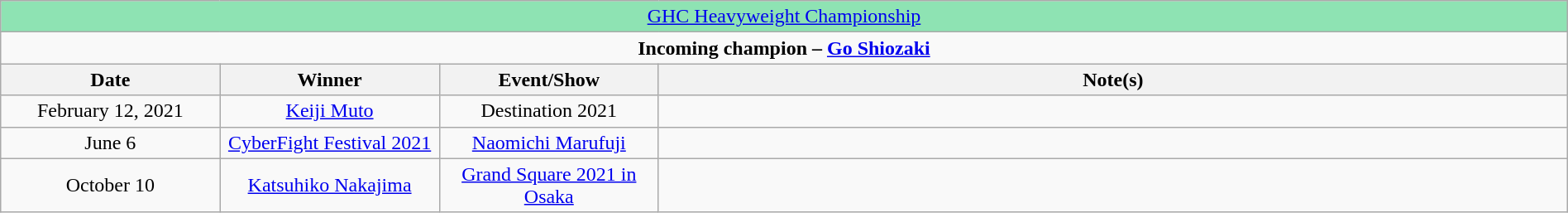<table class="wikitable" style="text-align:center; width:100%;">
<tr style="background:#8ee3b3;">
<td colspan="5" style="text-align: center;"><a href='#'>GHC Heavyweight Championship</a></td>
</tr>
<tr>
<td colspan="5" style="text-align: center;"><strong>Incoming champion – <a href='#'>Go Shiozaki</a></strong></td>
</tr>
<tr>
<th width=14%>Date</th>
<th width=14%>Winner</th>
<th width=14%>Event/Show</th>
<th width=58%>Note(s)</th>
</tr>
<tr>
<td>February 12, 2021</td>
<td><a href='#'>Keiji Muto</a></td>
<td>Destination 2021</td>
<td></td>
</tr>
<tr>
<td>June 6</td>
<td><a href='#'>CyberFight Festival 2021</a></td>
<td><a href='#'>Naomichi Marufuji</a></td>
<td></td>
</tr>
<tr>
<td>October 10</td>
<td><a href='#'>Katsuhiko Nakajima</a></td>
<td><a href='#'>Grand Square 2021 in Osaka</a></td>
<td></td>
</tr>
</table>
